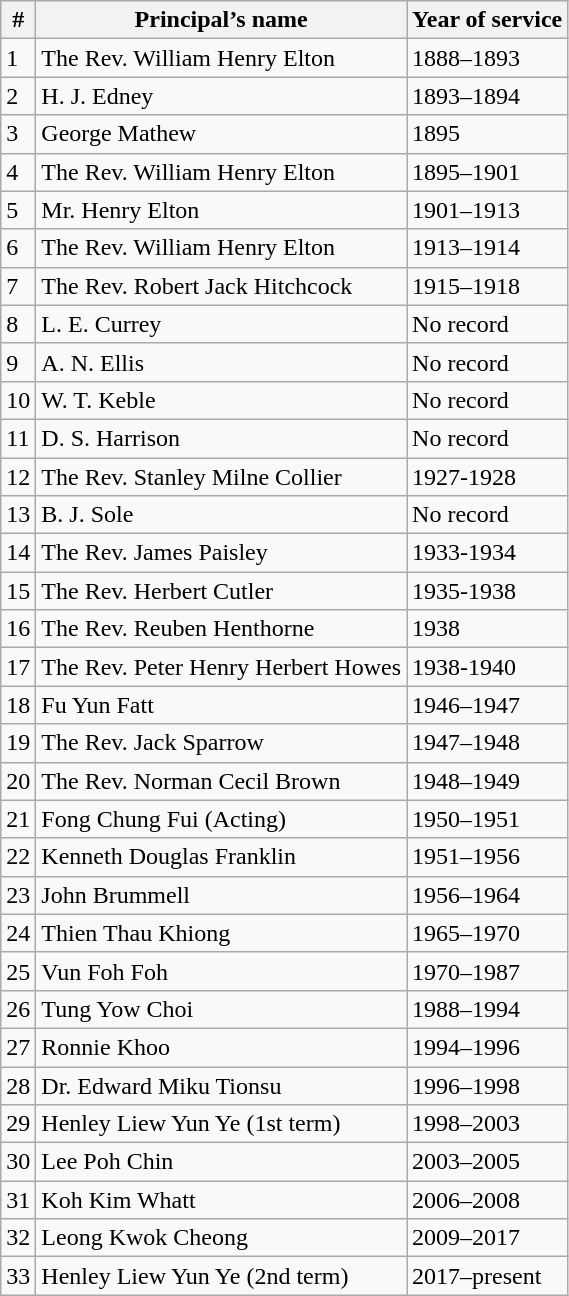<table class="wikitable">
<tr>
<th>#</th>
<th>Principal’s name</th>
<th>Year of service</th>
</tr>
<tr>
<td>1</td>
<td>The Rev. William Henry Elton</td>
<td>1888–1893</td>
</tr>
<tr>
<td>2</td>
<td>H. J. Edney</td>
<td>1893–1894</td>
</tr>
<tr>
<td>3</td>
<td>George Mathew</td>
<td>1895</td>
</tr>
<tr>
<td>4</td>
<td>The Rev. William Henry Elton</td>
<td>1895–1901</td>
</tr>
<tr>
<td>5</td>
<td>Mr. Henry Elton</td>
<td>1901–1913</td>
</tr>
<tr>
<td>6</td>
<td>The Rev. William Henry Elton</td>
<td>1913–1914</td>
</tr>
<tr>
<td>7</td>
<td>The Rev. Robert Jack Hitchcock</td>
<td>1915–1918</td>
</tr>
<tr>
<td>8</td>
<td>L. E. Currey</td>
<td>No record</td>
</tr>
<tr>
<td>9</td>
<td>A. N. Ellis</td>
<td>No record</td>
</tr>
<tr>
<td>10</td>
<td>W. T. Keble</td>
<td>No record</td>
</tr>
<tr>
<td>11</td>
<td>D. S. Harrison</td>
<td>No record</td>
</tr>
<tr>
<td>12</td>
<td>The Rev. Stanley Milne Collier</td>
<td>1927-1928</td>
</tr>
<tr>
<td>13</td>
<td>B. J. Sole</td>
<td>No record</td>
</tr>
<tr>
<td>14</td>
<td>The Rev. James Paisley</td>
<td>1933-1934</td>
</tr>
<tr>
<td>15</td>
<td>The Rev. Herbert Cutler</td>
<td>1935-1938</td>
</tr>
<tr>
<td>16</td>
<td>The Rev. Reuben Henthorne</td>
<td>1938</td>
</tr>
<tr>
<td>17</td>
<td>The Rev. Peter Henry Herbert Howes</td>
<td>1938-1940</td>
</tr>
<tr>
<td>18</td>
<td>Fu Yun Fatt</td>
<td>1946–1947</td>
</tr>
<tr>
<td>19</td>
<td>The Rev. Jack Sparrow</td>
<td>1947–1948</td>
</tr>
<tr>
<td>20</td>
<td>The Rev. Norman Cecil Brown</td>
<td>1948–1949</td>
</tr>
<tr>
<td>21</td>
<td>Fong Chung Fui (Acting)</td>
<td>1950–1951</td>
</tr>
<tr>
<td>22</td>
<td>Kenneth Douglas Franklin</td>
<td>1951–1956</td>
</tr>
<tr>
<td>23</td>
<td>John Brummell</td>
<td>1956–1964</td>
</tr>
<tr>
<td>24</td>
<td>Thien Thau Khiong</td>
<td>1965–1970</td>
</tr>
<tr>
<td>25</td>
<td>Vun Foh Foh</td>
<td>1970–1987</td>
</tr>
<tr>
<td>26</td>
<td>Tung Yow Choi</td>
<td>1988–1994</td>
</tr>
<tr>
<td>27</td>
<td>Ronnie Khoo</td>
<td>1994–1996</td>
</tr>
<tr>
<td>28</td>
<td>Dr. Edward Miku Tionsu</td>
<td>1996–1998</td>
</tr>
<tr>
<td>29</td>
<td>Henley Liew Yun Ye (1st term)</td>
<td>1998–2003</td>
</tr>
<tr>
<td>30</td>
<td>Lee Poh Chin</td>
<td>2003–2005</td>
</tr>
<tr>
<td>31</td>
<td>Koh Kim Whatt</td>
<td>2006–2008</td>
</tr>
<tr>
<td>32</td>
<td>Leong Kwok Cheong</td>
<td>2009–2017</td>
</tr>
<tr>
<td>33</td>
<td>Henley Liew Yun Ye (2nd term)</td>
<td>2017–present</td>
</tr>
</table>
